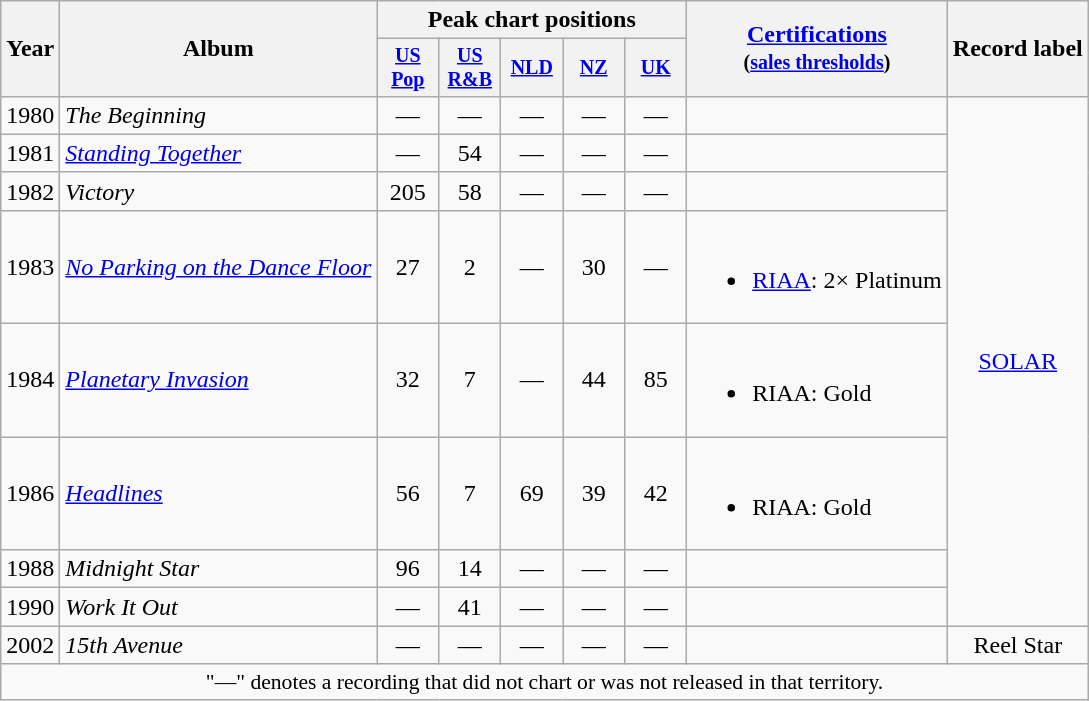<table class="wikitable" style="text-align:center;">
<tr>
<th rowspan="2">Year</th>
<th rowspan="2">Album</th>
<th colspan="5">Peak chart positions</th>
<th rowspan="2"><a href='#'>Certifications</a><br><small>(<a href='#'>sales thresholds</a>)</small></th>
<th rowspan="2">Record label</th>
</tr>
<tr style="font-size:smaller;">
<th width="35"><a href='#'>US Pop</a><br></th>
<th width="35"><a href='#'>US<br>R&B</a><br></th>
<th width="35"><a href='#'>NLD</a><br></th>
<th width="35"><a href='#'>NZ</a><br></th>
<th width="35"><a href='#'>UK</a><br></th>
</tr>
<tr>
<td rowspan="1">1980</td>
<td align="left"><em>The Beginning</em></td>
<td>—</td>
<td>—</td>
<td>—</td>
<td>—</td>
<td>—</td>
<td align=left></td>
<td rowspan="8"><a href='#'>SOLAR</a></td>
</tr>
<tr>
<td rowspan="1">1981</td>
<td align="left"><em><a href='#'>Standing Together</a></em></td>
<td>—</td>
<td>54</td>
<td>—</td>
<td>—</td>
<td>—</td>
<td align=left></td>
</tr>
<tr>
<td rowspan="1">1982</td>
<td align="left"><em>Victory</em></td>
<td>205</td>
<td>58</td>
<td>—</td>
<td>—</td>
<td>—</td>
<td align=left></td>
</tr>
<tr>
<td rowspan="1">1983</td>
<td align="left"><em><a href='#'>No Parking on the Dance Floor</a></em></td>
<td>27</td>
<td>2</td>
<td>—</td>
<td>30</td>
<td>—</td>
<td align=left><br><ul><li><a href='#'>RIAA</a>: 2× Platinum</li></ul></td>
</tr>
<tr>
<td rowspan="1">1984</td>
<td align="left"><em><a href='#'>Planetary Invasion</a></em></td>
<td>32</td>
<td>7</td>
<td>—</td>
<td>44</td>
<td>85</td>
<td align=left><br><ul><li>RIAA: Gold</li></ul></td>
</tr>
<tr>
<td rowspan="1">1986</td>
<td align="left"><em><a href='#'>Headlines</a></em></td>
<td>56</td>
<td>7</td>
<td>69</td>
<td>39</td>
<td>42</td>
<td align=left><br><ul><li>RIAA: Gold</li></ul></td>
</tr>
<tr>
<td rowspan="1">1988</td>
<td align="left"><em>Midnight Star</em></td>
<td>96</td>
<td>14</td>
<td>—</td>
<td>—</td>
<td>—</td>
<td align=left></td>
</tr>
<tr>
<td rowspan="1">1990</td>
<td align="left"><em>Work It Out</em></td>
<td>—</td>
<td>41</td>
<td>—</td>
<td>—</td>
<td>—</td>
<td align=left></td>
</tr>
<tr>
<td rowspan="1">2002</td>
<td align="left"><em>15th Avenue</em></td>
<td>—</td>
<td>—</td>
<td>—</td>
<td>—</td>
<td>—</td>
<td align=left></td>
<td rowspan="1">Reel Star</td>
</tr>
<tr>
<td colspan="15" style="font-size:90%">"—" denotes a recording that did not chart or was not released in that territory.</td>
</tr>
</table>
